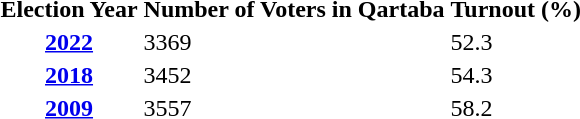<table>
<tr>
<th>Election Year</th>
<th>Number of Voters in Qartaba</th>
<th>Turnout (%)</th>
</tr>
<tr>
<th><a href='#'>2022</a></th>
<td>3369</td>
<td>52.3</td>
</tr>
<tr>
<th><a href='#'>2018</a></th>
<td>3452</td>
<td>54.3</td>
</tr>
<tr>
<th><a href='#'>2009</a></th>
<td>3557</td>
<td>58.2</td>
</tr>
</table>
